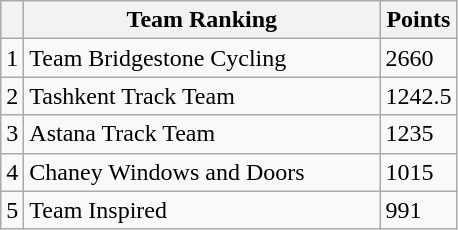<table class="wikitable col3right">
<tr>
<th></th>
<th style="width:230px; white-space:nowrap;">Team Ranking</th>
<th style="width:20px;">Points</th>
</tr>
<tr>
<td>1</td>
<td> Team Bridgestone Cycling</td>
<td>2660</td>
</tr>
<tr>
<td>2</td>
<td> Tashkent Track Team</td>
<td>1242.5</td>
</tr>
<tr>
<td>3</td>
<td> Astana Track Team</td>
<td>1235</td>
</tr>
<tr>
<td>4</td>
<td> Chaney Windows and Doors</td>
<td>1015</td>
</tr>
<tr>
<td>5</td>
<td> Team Inspired</td>
<td>991</td>
</tr>
</table>
